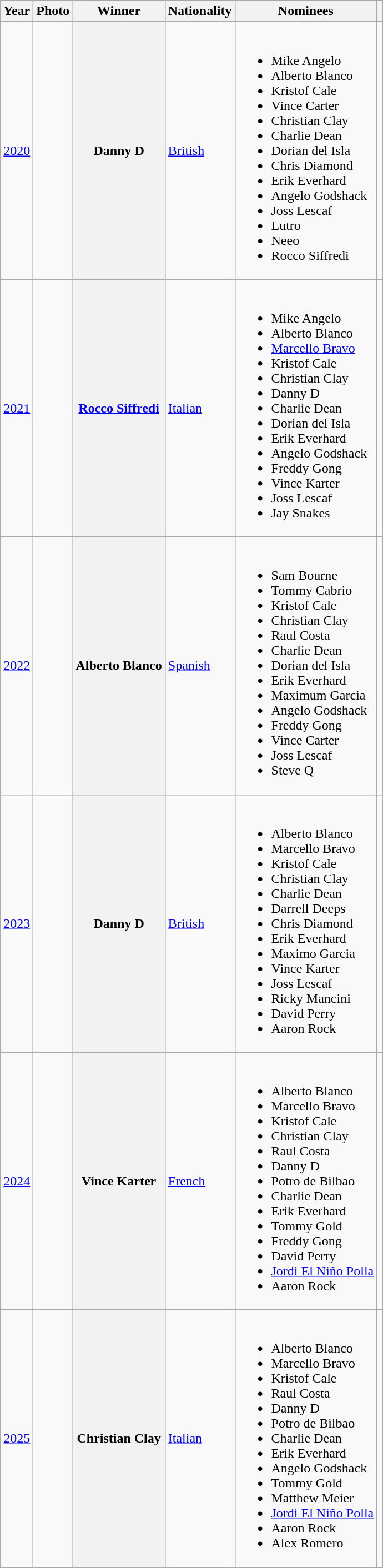<table Class="wikitable sortable">
<tr>
<th>Year</th>
<th>Photo</th>
<th>Winner</th>
<th>Nationality</th>
<th>Nominees</th>
<th></th>
</tr>
<tr>
<td><a href='#'>2020</a></td>
<td></td>
<th>Danny D</th>
<td> <a href='#'>British</a></td>
<td valign="top"><br><ul><li> Mike Angelo</li><li> Alberto Blanco</li><li> Kristof Cale</li><li> Vince Carter</li><li> Christian Clay</li><li> Charlie Dean</li><li> Dorian del Isla</li><li> Chris Diamond</li><li> Erik Everhard</li><li> Angelo Godshack</li><li> Joss Lescaf</li><li> Lutro</li><li> Neeo</li><li> Rocco Siffredi</li></ul></td>
<td></td>
</tr>
<tr>
<td><a href='#'>2021</a></td>
<td></td>
<th><a href='#'>Rocco Siffredi</a></th>
<td> <a href='#'>Italian</a></td>
<td valign="top"><br><ul><li> Mike Angelo</li><li> Alberto Blanco</li><li> <a href='#'>Marcello Bravo</a></li><li> Kristof Cale</li><li> Christian Clay</li><li> Danny D</li><li> Charlie Dean</li><li> Dorian del Isla</li><li> Erik Everhard</li><li> Angelo Godshack</li><li> Freddy Gong</li><li> Vince Karter</li><li> Joss Lescaf</li><li> Jay Snakes</li></ul></td>
<td></td>
</tr>
<tr>
<td><a href='#'>2022</a></td>
<td></td>
<th>Alberto Blanco</th>
<td> <a href='#'>Spanish</a></td>
<td valign="top"><br><ul><li> Sam Bourne</li><li> Tommy Cabrio</li><li> Kristof Cale</li><li> Christian Clay</li><li> Raul Costa</li><li> Charlie Dean</li><li> Dorian del Isla</li><li> Erik Everhard</li><li> Maximum Garcia</li><li> Angelo Godshack</li><li> Freddy Gong</li><li> Vince Carter</li><li> Joss Lescaf</li><li> Steve Q</li></ul></td>
<td></td>
</tr>
<tr>
<td><a href='#'>2023</a></td>
<td></td>
<th>Danny D</th>
<td> <a href='#'>British</a></td>
<td valign="top"><br><ul><li> Alberto Blanco</li><li> Marcello Bravo</li><li> Kristof Cale</li><li> Christian Clay</li><li> Charlie Dean</li><li> Darrell Deeps</li><li> Chris Diamond</li><li> Erik Everhard</li><li> Maximo Garcia</li><li> Vince Karter</li><li> Joss Lescaf</li><li> Ricky Mancini</li><li> David Perry</li><li> Aaron Rock</li></ul></td>
<td></td>
</tr>
<tr>
<td><a href='#'>2024</a></td>
<td></td>
<th>Vince Karter</th>
<td> <a href='#'>French</a></td>
<td valign="top"><br><ul><li> Alberto Blanco</li><li> Marcello Bravo</li><li> Kristof Cale</li><li> Christian Clay</li><li> Raul Costa</li><li> Danny D</li><li> Potro de Bilbao</li><li> Charlie Dean</li><li> Erik Everhard</li><li> Tommy Gold</li><li> Freddy Gong</li><li> David Perry</li><li> <a href='#'>Jordi El Niño Polla</a></li><li> Aaron Rock</li></ul></td>
<td></td>
</tr>
<tr>
<td><a href='#'>2025</a></td>
<td></td>
<th>Christian Clay</th>
<td> <a href='#'>Italian</a></td>
<td valign="top"><br><ul><li> Alberto Blanco</li><li> Marcello Bravo</li><li> Kristof Cale</li><li> Raul Costa</li><li> Danny D</li><li> Potro de Bilbao</li><li> Charlie Dean</li><li> Erik Everhard</li><li> Angelo Godshack</li><li> Tommy Gold</li><li> Matthew Meier</li><li> <a href='#'>Jordi El Niño Polla</a></li><li> Aaron Rock</li><li> Alex Romero</li></ul></td>
<td></td>
</tr>
</table>
